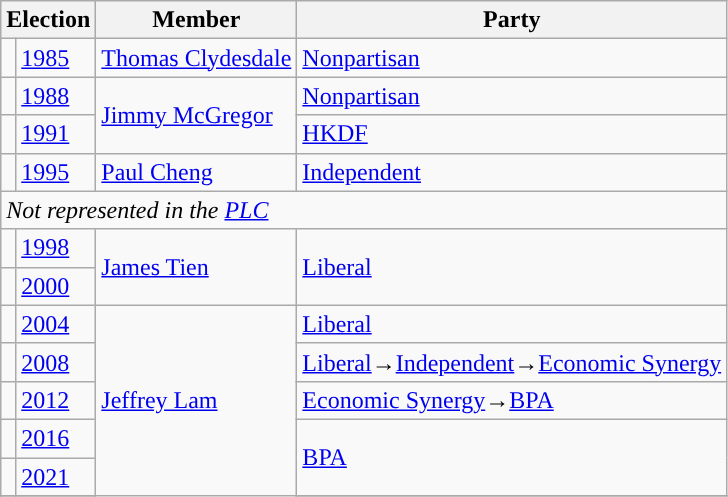<table class="wikitable">
<tr>
<th colspan="2">Election</th>
<th>Member</th>
<th>Party</th>
</tr>
<tr>
<td style="background-color: "></td>
<td><a href='#'>1985</a></td>
<td><a href='#'>Thomas Clydesdale</a></td>
<td><a href='#'>Nonpartisan</a></td>
</tr>
<tr>
<td style="background-color: "></td>
<td><a href='#'>1988</a></td>
<td rowspan=2><a href='#'>Jimmy McGregor</a></td>
<td><a href='#'>Nonpartisan</a></td>
</tr>
<tr>
<td style="background-color:"></td>
<td><a href='#'>1991</a></td>
<td><a href='#'>HKDF</a></td>
</tr>
<tr>
<td style="background-color: "></td>
<td><a href='#'>1995</a></td>
<td><a href='#'>Paul Cheng</a></td>
<td><a href='#'>Independent</a></td>
</tr>
<tr>
<td colspan="4"><em>Not represented in the <a href='#'>PLC</a></em></td>
</tr>
<tr>
<td style="background-color: "></td>
<td><a href='#'>1998</a></td>
<td rowspan=2><a href='#'>James Tien</a></td>
<td rowspan=2><a href='#'>Liberal</a></td>
</tr>
<tr>
<td style="background-color: "></td>
<td><a href='#'>2000</a></td>
</tr>
<tr>
<td style="background-color: "></td>
<td><a href='#'>2004</a></td>
<td rowspan="8"><a href='#'>Jeffrey Lam</a></td>
<td rowspan="1"><a href='#'>Liberal</a></td>
</tr>
<tr>
<td style="background-color: "></td>
<td><a href='#'>2008</a></td>
<td><a href='#'>Liberal</a>→<a href='#'>Independent</a>→<a href='#'>Economic Synergy</a></td>
</tr>
<tr>
<td style="background-color: "></td>
<td><a href='#'>2012</a></td>
<td><a href='#'>Economic Synergy</a>→<a href='#'>BPA</a></td>
</tr>
<tr>
<td style="background-color: "></td>
<td><a href='#'>2016</a></td>
<td rowspan=2><a href='#'>BPA</a></td>
</tr>
<tr>
<td style="background-color: "></td>
<td><a href='#'>2021</a></td>
</tr>
<tr>
</tr>
</table>
